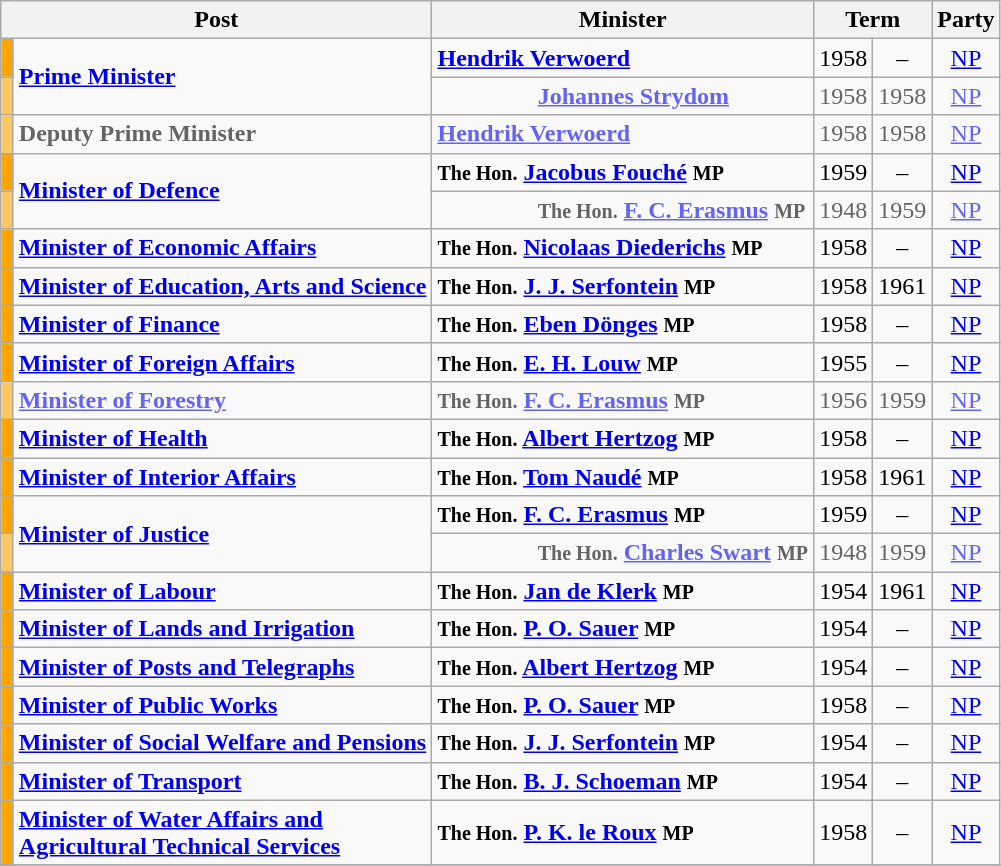<table class="wikitable">
<tr>
<th colspan=2>Post</th>
<th>Minister</th>
<th colspan=2>Term</th>
<th>Party</th>
</tr>
<tr>
<td style="width:1px;; background: Orange;"></td>
<td rowspan=2><strong><a href='#'>Prime Minister</a></strong></td>
<td> <strong><a href='#'>Hendrik Verwoerd</a></strong></td>
<td>1958</td>
<td align="center">–</td>
<td align="center"><a href='#'>NP</a></td>
</tr>
<tr style="opacity:.6;">
<td style="width:1px;; background: Orange;"></td>
<td style="padding-left:70px"><strong><a href='#'>Johannes Strydom</a></strong></td>
<td>1958</td>
<td>1958</td>
<td align="center"><a href='#'>NP</a></td>
</tr>
<tr style="opacity:.6;">
<td style="width:1px;; background: Orange;"></td>
<td><strong>Deputy Prime Minister</strong></td>
<td> <strong><a href='#'>Hendrik Verwoerd</a></strong></td>
<td>1958</td>
<td>1958</td>
<td align="center"><a href='#'>NP</a></td>
</tr>
<tr>
<td style="width:1px;; background: Orange;"></td>
<td rowspan=2><strong><a href='#'>Minister of Defence</a></strong></td>
<td> <strong><small>The Hon.</small> <a href='#'>Jacobus Fouché</a> <small>MP</small></strong></td>
<td>1959</td>
<td align="center">–</td>
<td align="center"><a href='#'>NP</a></td>
</tr>
<tr style="opacity:.6;">
<td style="width:1px; background:Orange;"></td>
<td style="padding-left:70px"><strong><small>The Hon.</small> <a href='#'>F. C. Erasmus</a> <small>MP</small></strong></td>
<td>1948</td>
<td>1959</td>
<td align="center"><a href='#'>NP</a></td>
</tr>
<tr>
<td style="width:1px;; background: Orange;"></td>
<td><strong><a href='#'>Minister of Economic Affairs</a></strong></td>
<td> <strong><small>The Hon.</small> <a href='#'>Nicolaas Diederichs</a> <small>MP</small></strong></td>
<td>1958</td>
<td align="center">–</td>
<td align="center"><a href='#'>NP</a></td>
</tr>
<tr>
<td style="width:1px;; background: Orange;"></td>
<td><strong><a href='#'>Minister of Education, Arts and Science</a></strong></td>
<td> <strong><small>The Hon.</small> <a href='#'>J. J. Serfontein</a> <small>MP</small></strong></td>
<td>1958</td>
<td>1961</td>
<td align="center"><a href='#'>NP</a></td>
</tr>
<tr>
<td style="width:1px;; background: Orange;"></td>
<td><strong><a href='#'>Minister of Finance</a></strong></td>
<td> <strong><small>The Hon.</small> <a href='#'>Eben Dönges</a> <small>MP</small></strong></td>
<td>1958</td>
<td align="center">–</td>
<td align="center"><a href='#'>NP</a></td>
</tr>
<tr>
<td style="width:1px;; background: Orange;"></td>
<td><strong><a href='#'>Minister of Foreign Affairs</a></strong></td>
<td> <strong><small>The Hon.</small> <a href='#'>E. H. Louw</a> <small>MP</small></strong></td>
<td>1955</td>
<td align="center">–</td>
<td align="center"><a href='#'>NP</a></td>
</tr>
<tr style="opacity:.6;">
<td style="width:1px;; background: Orange;"></td>
<td><strong><a href='#'>Minister of Forestry</a></strong><br><em></em></td>
<td> <strong><small>The Hon.</small> <a href='#'>F. C. Erasmus</a> <small>MP</small></strong></td>
<td>1956</td>
<td>1959</td>
<td align="center"><a href='#'>NP</a></td>
</tr>
<tr>
<td style="width:1px;; background:Orange"></td>
<td><strong><a href='#'>Minister of Health</a></strong></td>
<td> <strong><small>The Hon.</small> <a href='#'>Albert Hertzog</a> <small>MP</small></strong></td>
<td>1958</td>
<td align="center">–</td>
<td align="center"><a href='#'>NP</a></td>
</tr>
<tr>
<td style="width:1px;; background: Orange;"></td>
<td><strong><a href='#'>Minister of Interior Affairs</a></strong></td>
<td> <strong><small>The Hon.</small> <a href='#'>Tom Naudé</a> <small>MP</small></strong></td>
<td>1958</td>
<td>1961</td>
<td align="center"><a href='#'>NP</a></td>
</tr>
<tr>
<td style="width:1px;; background: Orange;"></td>
<td rowspan=2><strong><a href='#'>Minister of Justice</a></strong></td>
<td> <strong><small>The Hon.</small> <a href='#'>F. C. Erasmus</a> <small>MP</small></strong></td>
<td>1959</td>
<td align="center">–</td>
<td align="center"><a href='#'>NP</a></td>
</tr>
<tr style="opacity:.6;">
<td style="width:1px; background:Orange;"></td>
<td style="padding-left:70px"><strong><small>The Hon.</small> <a href='#'>Charles Swart</a> <small>MP</small></strong></td>
<td>1948</td>
<td>1959</td>
<td align="center"><a href='#'>NP</a></td>
</tr>
<tr>
<td style="width:1px;; background: Orange;"></td>
<td><strong><a href='#'>Minister of Labour</a></strong></td>
<td> <strong><small>The Hon.</small> <a href='#'>Jan de Klerk</a> <small>MP</small></strong></td>
<td>1954</td>
<td>1961</td>
<td align="center"><a href='#'>NP</a></td>
</tr>
<tr>
<td style="width:1px;; background: Orange;"></td>
<td><strong><a href='#'>Minister of Lands and Irrigation</a></strong></td>
<td> <strong><small>The Hon.</small> <a href='#'>P. O. Sauer</a> <small>MP</small></strong></td>
<td>1954</td>
<td align="center">–</td>
<td align="center"><a href='#'>NP</a></td>
</tr>
<tr>
<td style="width:1px;; background: Orange;"></td>
<td><strong><a href='#'>Minister of Posts and Telegraphs</a></strong></td>
<td> <strong><small>The Hon.</small> <a href='#'>Albert Hertzog</a> <small>MP</small></strong></td>
<td>1954</td>
<td align="center">–</td>
<td align="center"><a href='#'>NP</a></td>
</tr>
<tr>
<td style="width:1px;; background: Orange;"></td>
<td><strong><a href='#'>Minister of Public Works</a></strong></td>
<td> <strong><small>The Hon.</small> <a href='#'>P. O. Sauer</a> <small>MP</small></strong></td>
<td>1958</td>
<td align="center">–</td>
<td align="center"><a href='#'>NP</a></td>
</tr>
<tr>
<td style="width:1px;; background: Orange;"></td>
<td><strong><a href='#'>Minister of Social Welfare and Pensions</a></strong><br><em></em></td>
<td> <strong><small>The Hon.</small> <a href='#'>J. J. Serfontein</a> <small>MP</small></strong></td>
<td>1954</td>
<td align="center">–</td>
<td align="center"><a href='#'>NP</a></td>
</tr>
<tr>
<td style="width:1px;; background: Orange;"></td>
<td><strong><a href='#'>Minister of Transport</a></strong></td>
<td> <strong><small>The Hon.</small> <a href='#'>B. J. Schoeman</a> <small>MP</small></strong></td>
<td>1954</td>
<td align="center">–</td>
<td align="center"><a href='#'>NP</a></td>
</tr>
<tr>
<td style="width:1px;; background: Orange;"></td>
<td><strong><a href='#'>Minister of Water Affairs and<br> Agricultural Technical Services</a></strong></td>
<td> <strong><small>The Hon.</small> <a href='#'>P. K. le Roux</a> <small>MP</small></strong></td>
<td>1958</td>
<td align="center">–</td>
<td align="center"><a href='#'>NP</a></td>
</tr>
<tr>
</tr>
</table>
